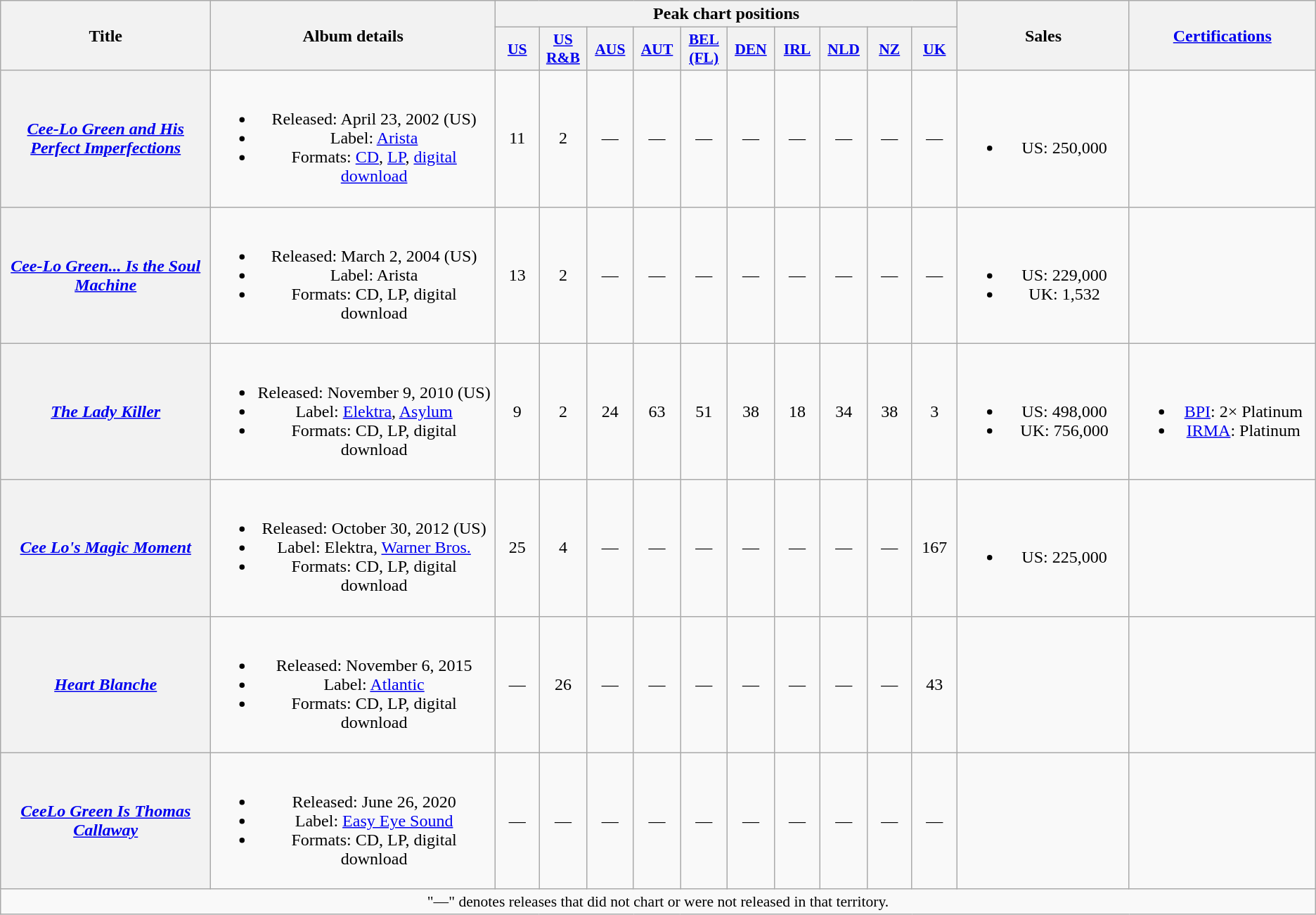<table class="wikitable plainrowheaders" style="text-align:center;">
<tr>
<th scope="col" rowspan="2" style="width:14em;">Title</th>
<th scope="col" rowspan="2" style="width:19.5em;">Album details</th>
<th scope="col" colspan="10">Peak chart positions</th>
<th scope="col" rowspan="2" style="width:11em;">Sales</th>
<th scope="col" rowspan="2" style="width:12em;"><a href='#'>Certifications</a></th>
</tr>
<tr>
<th scope="col" style="width:2.8em;font-size:90%;"><a href='#'>US</a><br></th>
<th scope="col" style="width:2.8em;font-size:90%;"><a href='#'>US<br>R&B</a><br></th>
<th scope="col" style="width:2.8em;font-size:90%;"><a href='#'>AUS</a><br></th>
<th scope="col" style="width:2.8em;font-size:90%;"><a href='#'>AUT</a><br></th>
<th scope="col" style="width:2.8em;font-size:90%;"><a href='#'>BEL<br>(FL)</a><br></th>
<th scope="col" style="width:2.8em;font-size:90%;"><a href='#'>DEN</a><br></th>
<th scope="col" style="width:2.8em;font-size:90%;"><a href='#'>IRL</a><br></th>
<th scope="col" style="width:2.8em;font-size:90%;"><a href='#'>NLD</a><br></th>
<th scope="col" style="width:2.8em;font-size:90%;"><a href='#'>NZ</a><br></th>
<th scope="col" style="width:2.8em;font-size:90%;"><a href='#'>UK</a><br></th>
</tr>
<tr>
<th scope="row"><em><a href='#'>Cee-Lo Green and His Perfect Imperfections</a></em></th>
<td><br><ul><li>Released: April 23, 2002 <span>(US)</span></li><li>Label: <a href='#'>Arista</a></li><li>Formats: <a href='#'>CD</a>, <a href='#'>LP</a>, <a href='#'>digital download</a></li></ul></td>
<td>11</td>
<td>2</td>
<td>—</td>
<td>—</td>
<td>—</td>
<td>—</td>
<td>—</td>
<td>—</td>
<td>—</td>
<td>—</td>
<td><br><ul><li>US: 250,000</li></ul></td>
<td></td>
</tr>
<tr>
<th scope="row"><em><a href='#'>Cee-Lo Green... Is the Soul Machine</a></em></th>
<td><br><ul><li>Released: March 2, 2004 <span>(US)</span></li><li>Label: Arista</li><li>Formats: CD, LP, digital download</li></ul></td>
<td>13</td>
<td>2</td>
<td>—</td>
<td>—</td>
<td>—</td>
<td>—</td>
<td>—</td>
<td>—</td>
<td>—</td>
<td>—</td>
<td><br><ul><li>US: 229,000</li><li>UK: 1,532</li></ul></td>
<td></td>
</tr>
<tr>
<th scope="row"><em><a href='#'>The Lady Killer</a></em></th>
<td><br><ul><li>Released: November 9, 2010 <span>(US)</span></li><li>Label: <a href='#'>Elektra</a>, <a href='#'>Asylum</a></li><li>Formats: CD, LP, digital download</li></ul></td>
<td>9</td>
<td>2</td>
<td>24</td>
<td>63</td>
<td>51</td>
<td>38</td>
<td>18</td>
<td>34</td>
<td>38</td>
<td>3</td>
<td><br><ul><li>US: 498,000</li><li>UK: 756,000</li></ul></td>
<td><br><ul><li><a href='#'>BPI</a>: 2× Platinum</li><li><a href='#'>IRMA</a>: Platinum</li></ul></td>
</tr>
<tr>
<th scope="row"><em><a href='#'>Cee Lo's Magic Moment</a></em></th>
<td><br><ul><li>Released: October 30, 2012 <span>(US)</span></li><li>Label: Elektra, <a href='#'>Warner Bros.</a></li><li>Formats: CD, LP, digital download</li></ul></td>
<td>25</td>
<td>4</td>
<td>—</td>
<td>—</td>
<td>—</td>
<td>—</td>
<td>—</td>
<td>—</td>
<td>—</td>
<td>167</td>
<td><br><ul><li>US: 225,000</li></ul></td>
<td></td>
</tr>
<tr>
<th scope="row"><em><a href='#'>Heart Blanche</a></em></th>
<td><br><ul><li>Released: November 6, 2015</li><li>Label: <a href='#'>Atlantic</a></li><li>Formats: CD, LP, digital download</li></ul></td>
<td>—</td>
<td>26</td>
<td>—</td>
<td>—</td>
<td>—</td>
<td>—</td>
<td>—</td>
<td>—</td>
<td>—</td>
<td>43</td>
<td></td>
<td></td>
</tr>
<tr>
<th scope="row"><em><a href='#'>CeeLo Green Is Thomas Callaway</a></em></th>
<td><br><ul><li>Released: June 26, 2020</li><li>Label: <a href='#'>Easy Eye Sound</a></li><li>Formats: CD, LP, digital download</li></ul></td>
<td>—</td>
<td>—</td>
<td>—</td>
<td>—</td>
<td>—</td>
<td>—</td>
<td>—</td>
<td>—</td>
<td>—</td>
<td>—</td>
<td></td>
<td></td>
</tr>
<tr>
<td colspan="14" style="font-size:90%">"—" denotes releases that did not chart or were not released in that territory.</td>
</tr>
</table>
